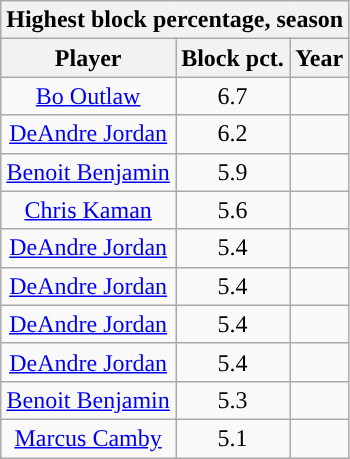<table class="wikitable sortable" style="text-align:center">
<tr>
<th colspan="3">Highest block percentage, season</th>
</tr>
<tr>
<th>Player</th>
<th>Block pct.</th>
<th>Year</th>
</tr>
<tr>
<td><a href='#'>Bo Outlaw</a></td>
<td>6.7</td>
<td></td>
</tr>
<tr>
<td><a href='#'>DeAndre Jordan</a></td>
<td>6.2</td>
<td></td>
</tr>
<tr>
<td><a href='#'>Benoit Benjamin</a></td>
<td>5.9</td>
<td></td>
</tr>
<tr>
<td><a href='#'>Chris Kaman</a></td>
<td>5.6</td>
<td></td>
</tr>
<tr>
<td><a href='#'>DeAndre Jordan</a></td>
<td>5.4</td>
<td></td>
</tr>
<tr>
<td><a href='#'>DeAndre Jordan</a></td>
<td>5.4</td>
<td></td>
</tr>
<tr>
<td><a href='#'>DeAndre Jordan</a></td>
<td>5.4</td>
<td></td>
</tr>
<tr>
<td><a href='#'>DeAndre Jordan</a></td>
<td>5.4</td>
<td></td>
</tr>
<tr>
<td><a href='#'>Benoit Benjamin</a></td>
<td>5.3</td>
<td></td>
</tr>
<tr>
<td><a href='#'>Marcus Camby</a></td>
<td>5.1</td>
<td></td>
</tr>
</table>
